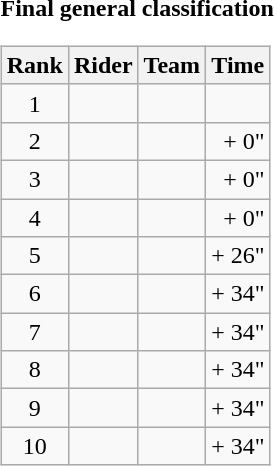<table>
<tr>
<td><strong>Final general classification</strong><br><table class="wikitable">
<tr>
<th scope="col">Rank</th>
<th scope="col">Rider</th>
<th scope="col">Team</th>
<th scope="col">Time</th>
</tr>
<tr>
<td style="text-align:center;">1</td>
<td></td>
<td></td>
<td style="text-align:right;"></td>
</tr>
<tr>
<td style="text-align:center;">2</td>
<td></td>
<td></td>
<td style="text-align:right;">+ 0"</td>
</tr>
<tr>
<td style="text-align:center;">3</td>
<td></td>
<td></td>
<td style="text-align:right;">+ 0"</td>
</tr>
<tr>
<td style="text-align:center;">4</td>
<td></td>
<td></td>
<td style="text-align:right;">+ 0"</td>
</tr>
<tr>
<td style="text-align:center;">5</td>
<td></td>
<td></td>
<td style="text-align:right;">+ 26"</td>
</tr>
<tr>
<td style="text-align:center;">6</td>
<td></td>
<td></td>
<td style="text-align:right;">+ 34"</td>
</tr>
<tr>
<td style="text-align:center;">7</td>
<td></td>
<td></td>
<td style="text-align:right;">+ 34"</td>
</tr>
<tr>
<td style="text-align:center;">8</td>
<td></td>
<td></td>
<td style="text-align:right;">+ 34"</td>
</tr>
<tr>
<td style="text-align:center;">9</td>
<td></td>
<td></td>
<td style="text-align:right;">+ 34"</td>
</tr>
<tr>
<td style="text-align:center;">10</td>
<td></td>
<td></td>
<td style="text-align:right;">+ 34"</td>
</tr>
</table>
</td>
</tr>
</table>
